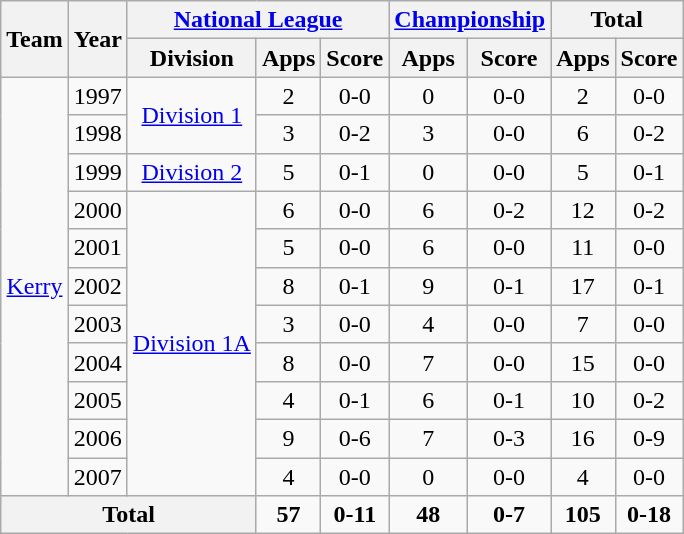<table class="wikitable" style="text-align:center">
<tr>
<th rowspan="2">Team</th>
<th rowspan="2">Year</th>
<th colspan="3"><a href='#'>National League</a></th>
<th colspan="2"><a href='#'>Championship</a></th>
<th colspan="2">Total</th>
</tr>
<tr>
<th>Division</th>
<th>Apps</th>
<th>Score</th>
<th>Apps</th>
<th>Score</th>
<th>Apps</th>
<th>Score</th>
</tr>
<tr>
<td rowspan="11"><a href='#'>Kerry</a></td>
<td>1997</td>
<td rowspan="2"><a href='#'>Division 1</a></td>
<td>2</td>
<td>0-0</td>
<td>0</td>
<td>0-0</td>
<td>2</td>
<td>0-0</td>
</tr>
<tr>
<td>1998</td>
<td>3</td>
<td>0-2</td>
<td>3</td>
<td>0-0</td>
<td>6</td>
<td>0-2</td>
</tr>
<tr>
<td>1999</td>
<td rowspan="1"><a href='#'>Division 2</a></td>
<td>5</td>
<td>0-1</td>
<td>0</td>
<td>0-0</td>
<td>5</td>
<td>0-1</td>
</tr>
<tr>
<td>2000</td>
<td rowspan="8"><a href='#'>Division 1A</a></td>
<td>6</td>
<td>0-0</td>
<td>6</td>
<td>0-2</td>
<td>12</td>
<td>0-2</td>
</tr>
<tr>
<td>2001</td>
<td>5</td>
<td>0-0</td>
<td>6</td>
<td>0-0</td>
<td>11</td>
<td>0-0</td>
</tr>
<tr>
<td>2002</td>
<td>8</td>
<td>0-1</td>
<td>9</td>
<td>0-1</td>
<td>17</td>
<td>0-1</td>
</tr>
<tr>
<td>2003</td>
<td>3</td>
<td>0-0</td>
<td>4</td>
<td>0-0</td>
<td>7</td>
<td>0-0</td>
</tr>
<tr>
<td>2004</td>
<td>8</td>
<td>0-0</td>
<td>7</td>
<td>0-0</td>
<td>15</td>
<td>0-0</td>
</tr>
<tr>
<td>2005</td>
<td>4</td>
<td>0-1</td>
<td>6</td>
<td>0-1</td>
<td>10</td>
<td>0-2</td>
</tr>
<tr>
<td>2006</td>
<td>9</td>
<td>0-6</td>
<td>7</td>
<td>0-3</td>
<td>16</td>
<td>0-9</td>
</tr>
<tr>
<td>2007</td>
<td>4</td>
<td>0-0</td>
<td>0</td>
<td>0-0</td>
<td>4</td>
<td>0-0</td>
</tr>
<tr>
<th colspan="3">Total</th>
<td><strong>57</strong></td>
<td><strong>0-11</strong></td>
<td><strong>48</strong></td>
<td><strong>0-7</strong></td>
<td><strong>105</strong></td>
<td><strong>0-18</strong></td>
</tr>
</table>
